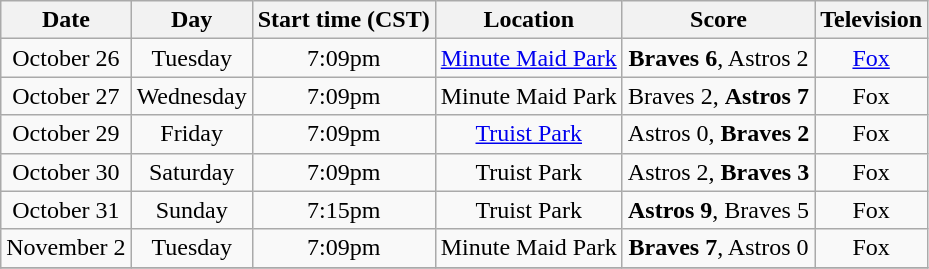<table class="wikitable" style="text-align:center;">
<tr>
<th>Date</th>
<th>Day</th>
<th>Start time (CST)</th>
<th>Location</th>
<th>Score</th>
<th>Television</th>
</tr>
<tr>
<td>October 26</td>
<td>Tuesday</td>
<td>7:09pm</td>
<td><a href='#'>Minute Maid Park</a></td>
<td><strong>Braves 6</strong>, Astros 2</td>
<td><a href='#'>Fox</a></td>
</tr>
<tr>
<td>October 27</td>
<td>Wednesday</td>
<td>7:09pm</td>
<td>Minute Maid Park</td>
<td>Braves 2, <strong>Astros 7</strong></td>
<td>Fox</td>
</tr>
<tr>
<td>October 29</td>
<td>Friday</td>
<td>7:09pm</td>
<td><a href='#'>Truist Park</a></td>
<td>Astros 0, <strong>Braves 2</strong></td>
<td>Fox</td>
</tr>
<tr>
<td>October 30</td>
<td>Saturday</td>
<td>7:09pm</td>
<td>Truist Park</td>
<td>Astros 2, <strong>Braves 3</strong></td>
<td>Fox</td>
</tr>
<tr>
<td>October 31</td>
<td>Sunday</td>
<td>7:15pm</td>
<td>Truist Park</td>
<td><strong>Astros 9</strong>, Braves 5</td>
<td>Fox</td>
</tr>
<tr>
<td>November 2</td>
<td>Tuesday</td>
<td>7:09pm</td>
<td>Minute Maid Park</td>
<td><strong>Braves 7</strong>, Astros 0</td>
<td>Fox</td>
</tr>
<tr>
</tr>
</table>
